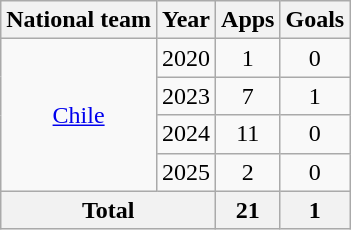<table class=wikitable style=text-align:center>
<tr>
<th>National team</th>
<th>Year</th>
<th>Apps</th>
<th>Goals</th>
</tr>
<tr>
<td rowspan="4"><a href='#'>Chile</a></td>
<td>2020</td>
<td>1</td>
<td>0</td>
</tr>
<tr>
<td>2023</td>
<td>7</td>
<td>1</td>
</tr>
<tr>
<td>2024</td>
<td>11</td>
<td>0</td>
</tr>
<tr>
<td>2025</td>
<td>2</td>
<td>0</td>
</tr>
<tr>
<th colspan=2>Total</th>
<th>21</th>
<th>1</th>
</tr>
</table>
